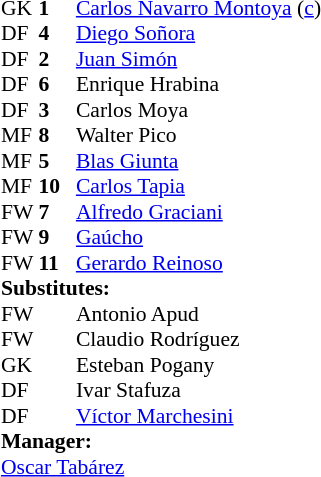<table style="font-size:90%; margin:0.2em auto;" cellspacing="0" cellpadding="0">
<tr>
<th width="25"></th>
<th width="25"></th>
</tr>
<tr>
<td>GK</td>
<td><strong>1</strong></td>
<td> <a href='#'>Carlos Navarro Montoya</a> (<a href='#'>c</a>)</td>
</tr>
<tr>
<td>DF</td>
<td><strong>4</strong></td>
<td> <a href='#'>Diego Soñora</a></td>
<td></td>
<td></td>
</tr>
<tr>
<td>DF</td>
<td><strong>2</strong></td>
<td> <a href='#'>Juan Simón</a></td>
<td></td>
<td></td>
</tr>
<tr>
<td>DF</td>
<td><strong>6</strong></td>
<td> Enrique Hrabina</td>
</tr>
<tr>
<td>DF</td>
<td><strong>3</strong></td>
<td> Carlos Moya</td>
<td></td>
<td> </td>
</tr>
<tr>
<td>MF</td>
<td><strong>8</strong></td>
<td> Walter Pico</td>
</tr>
<tr>
<td>MF</td>
<td><strong>5</strong></td>
<td> <a href='#'>Blas Giunta</a></td>
</tr>
<tr>
<td>MF</td>
<td><strong>10</strong></td>
<td> <a href='#'>Carlos Tapia</a></td>
</tr>
<tr>
<td>FW</td>
<td><strong>7</strong></td>
<td>  <a href='#'>Alfredo Graciani</a></td>
</tr>
<tr>
<td>FW</td>
<td><strong>9</strong></td>
<td> <a href='#'>Gaúcho</a></td>
<td></td>
<td></td>
</tr>
<tr>
<td>FW</td>
<td><strong>11</strong></td>
<td>  <a href='#'>Gerardo Reinoso</a></td>
</tr>
<tr>
<td colspan=3><strong>Substitutes:</strong></td>
</tr>
<tr>
<td>FW</td>
<td></td>
<td> Antonio Apud</td>
<td></td>
<td></td>
</tr>
<tr>
<td>FW</td>
<td></td>
<td> Claudio Rodríguez</td>
<td></td>
<td></td>
</tr>
<tr>
<td>GK</td>
<td></td>
<td> Esteban Pogany</td>
</tr>
<tr>
<td>DF</td>
<td></td>
<td> Ivar Stafuza</td>
</tr>
<tr>
<td>DF</td>
<td></td>
<td> <a href='#'>Víctor Marchesini</a></td>
</tr>
<tr>
<td colspan=3><strong>Manager:</strong></td>
</tr>
<tr>
<td colspan=4> <a href='#'>Oscar Tabárez</a></td>
</tr>
</table>
